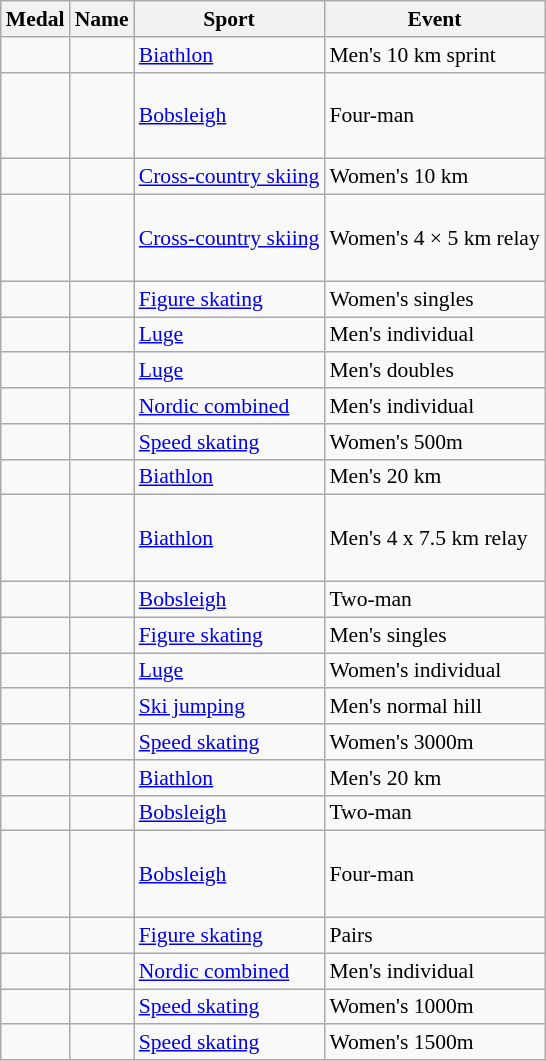<table class="wikitable sortable" style="font-size:90%">
<tr>
<th>Medal</th>
<th>Name</th>
<th>Sport</th>
<th>Event</th>
</tr>
<tr>
<td></td>
<td></td>
<td><a href='#'>Biathlon</a></td>
<td>Men's 10 km sprint</td>
</tr>
<tr>
<td></td>
<td> <br>  <br>  <br> </td>
<td><a href='#'>Bobsleigh</a></td>
<td>Four-man</td>
</tr>
<tr>
<td></td>
<td></td>
<td><a href='#'>Cross-country skiing</a></td>
<td>Women's 10 km</td>
</tr>
<tr>
<td></td>
<td> <br>  <br>  <br> </td>
<td><a href='#'>Cross-country skiing</a></td>
<td>Women's 4 × 5 km relay</td>
</tr>
<tr>
<td></td>
<td></td>
<td><a href='#'>Figure skating</a></td>
<td>Women's singles</td>
</tr>
<tr>
<td></td>
<td></td>
<td><a href='#'>Luge</a></td>
<td>Men's individual</td>
</tr>
<tr>
<td></td>
<td> <br> </td>
<td><a href='#'>Luge</a></td>
<td>Men's doubles</td>
</tr>
<tr>
<td></td>
<td></td>
<td><a href='#'>Nordic combined</a></td>
<td>Men's individual</td>
</tr>
<tr>
<td></td>
<td></td>
<td><a href='#'>Speed skating</a></td>
<td>Women's 500m</td>
</tr>
<tr>
<td></td>
<td></td>
<td><a href='#'>Biathlon</a></td>
<td>Men's 20 km</td>
</tr>
<tr>
<td></td>
<td> <br>  <br>  <br> </td>
<td><a href='#'>Biathlon</a></td>
<td>Men's 4 x 7.5 km relay</td>
</tr>
<tr>
<td></td>
<td> <br> </td>
<td><a href='#'>Bobsleigh</a></td>
<td>Two-man</td>
</tr>
<tr>
<td></td>
<td></td>
<td><a href='#'>Figure skating</a></td>
<td>Men's singles</td>
</tr>
<tr>
<td></td>
<td></td>
<td><a href='#'>Luge</a></td>
<td>Women's individual</td>
</tr>
<tr>
<td></td>
<td></td>
<td><a href='#'>Ski jumping</a></td>
<td>Men's normal hill</td>
</tr>
<tr>
<td></td>
<td></td>
<td><a href='#'>Speed skating</a></td>
<td>Women's 3000m</td>
</tr>
<tr>
<td></td>
<td></td>
<td><a href='#'>Biathlon</a></td>
<td>Men's 20 km</td>
</tr>
<tr>
<td></td>
<td> <br> </td>
<td><a href='#'>Bobsleigh</a></td>
<td>Two-man</td>
</tr>
<tr>
<td></td>
<td> <br>  <br>  <br> </td>
<td><a href='#'>Bobsleigh</a></td>
<td>Four-man</td>
</tr>
<tr>
<td></td>
<td> <br> </td>
<td><a href='#'>Figure skating</a></td>
<td>Pairs</td>
</tr>
<tr>
<td></td>
<td></td>
<td><a href='#'>Nordic combined</a></td>
<td>Men's individual</td>
</tr>
<tr>
<td></td>
<td></td>
<td><a href='#'>Speed skating</a></td>
<td>Women's 1000m</td>
</tr>
<tr>
<td></td>
<td></td>
<td><a href='#'>Speed skating</a></td>
<td>Women's 1500m</td>
</tr>
</table>
